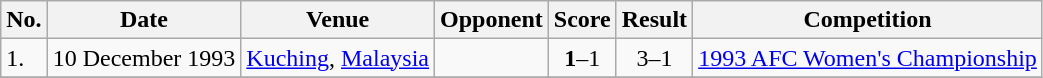<table class="wikitable">
<tr>
<th>No.</th>
<th>Date</th>
<th>Venue</th>
<th>Opponent</th>
<th>Score</th>
<th>Result</th>
<th>Competition</th>
</tr>
<tr>
<td>1.</td>
<td>10 December 1993</td>
<td><a href='#'>Kuching</a>, <a href='#'>Malaysia</a></td>
<td></td>
<td align=center><strong>1</strong>–1</td>
<td align=center>3–1</td>
<td><a href='#'>1993 AFC Women's Championship</a></td>
</tr>
<tr>
</tr>
</table>
